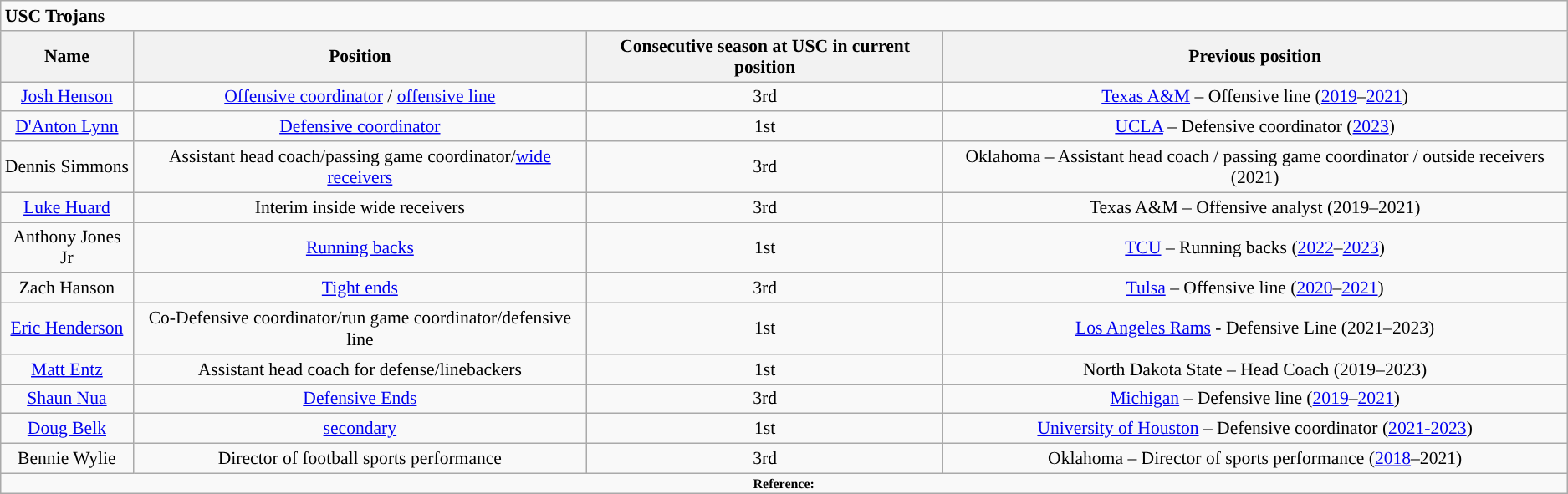<table class="wikitable" style="font-size:90%;">
<tr>
<td colspan=4><strong>USC Trojans</strong></td>
</tr>
<tr align="center";>
<th>Name</th>
<th>Position</th>
<th>Consecutive season at USC in current position</th>
<th>Previous position</th>
</tr>
<tr align="center";>
<td><a href='#'>Josh Henson</a></td>
<td><a href='#'>Offensive coordinator</a> / <a href='#'>offensive line</a></td>
<td>3rd</td>
<td><a href='#'>Texas A&M</a> – Offensive line (<a href='#'>2019</a>–<a href='#'>2021</a>)</td>
</tr>
<tr align="center";>
<td><a href='#'>D'Anton Lynn</a></td>
<td><a href='#'>Defensive coordinator</a></td>
<td>1st</td>
<td><a href='#'>UCLA</a> – Defensive coordinator (<a href='#'>2023</a>)</td>
</tr>
<tr align="center";>
<td>Dennis Simmons</td>
<td>Assistant head coach/passing game coordinator/<a href='#'>wide receivers</a></td>
<td>3rd</td>
<td>Oklahoma – Assistant head coach / passing game coordinator / outside receivers (2021)</td>
</tr>
<tr align="center";>
<td><a href='#'>Luke Huard</a></td>
<td>Interim inside wide receivers</td>
<td>3rd</td>
<td>Texas A&M – Offensive analyst (2019–2021)</td>
</tr>
<tr align="center";>
<td>Anthony Jones Jr</td>
<td><a href='#'>Running backs</a></td>
<td>1st</td>
<td><a href='#'>TCU</a> – Running backs (<a href='#'>2022</a>–<a href='#'>2023</a>)</td>
</tr>
<tr align="center";>
<td>Zach Hanson</td>
<td><a href='#'>Tight ends</a></td>
<td>3rd</td>
<td><a href='#'>Tulsa</a> – Offensive line (<a href='#'>2020</a>–<a href='#'>2021</a>)</td>
</tr>
<tr align="center";>
<td><a href='#'>Eric Henderson</a></td>
<td>Co-Defensive coordinator/run game coordinator/defensive line</td>
<td>1st</td>
<td><a href='#'>Los Angeles Rams</a> - Defensive Line (2021–2023)</td>
</tr>
<tr align="center";>
<td><a href='#'>Matt Entz</a></td>
<td>Assistant head coach for defense/linebackers</td>
<td>1st</td>
<td>North Dakota State – Head Coach (2019–2023)</td>
</tr>
<tr align="center";>
<td><a href='#'>Shaun Nua</a></td>
<td><a href='#'>Defensive Ends</a></td>
<td>3rd</td>
<td><a href='#'>Michigan</a> – Defensive line (<a href='#'>2019</a>–<a href='#'>2021</a>)</td>
</tr>
<tr align="center";>
<td><a href='#'>Doug Belk</a></td>
<td><a href='#'>secondary</a></td>
<td>1st</td>
<td><a href='#'>University of Houston</a> – Defensive coordinator (<a href='#'>2021-2023</a>)</td>
</tr>
<tr align="center";>
<td>Bennie Wylie</td>
<td>Director of football sports performance</td>
<td>3rd</td>
<td>Oklahoma – Director of sports performance (<a href='#'>2018</a>–2021)</td>
</tr>
<tr>
<td colspan="4"  style="font-size:8pt; text-align:center;"><strong>Reference:</strong></td>
</tr>
</table>
